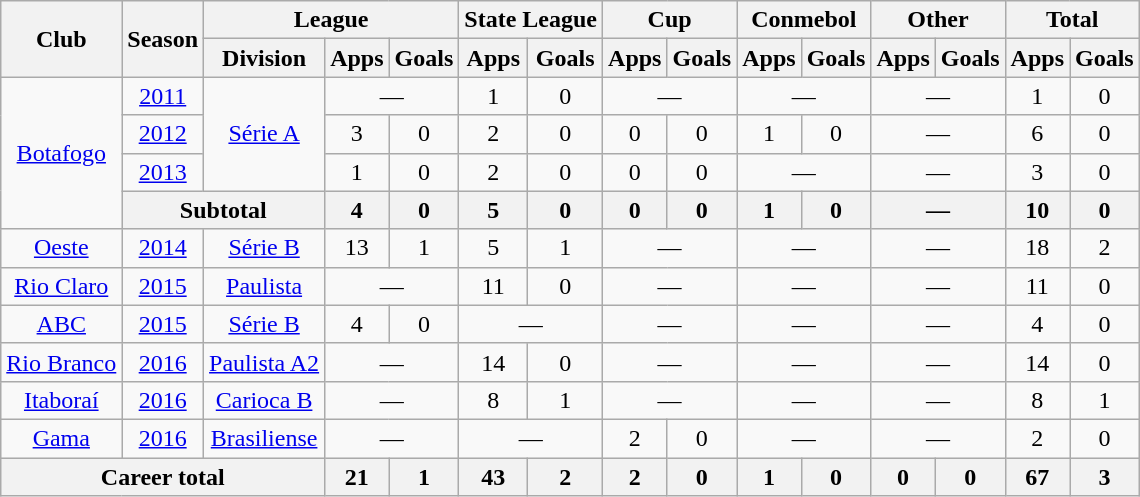<table class="wikitable" style="text-align: center;">
<tr>
<th rowspan="2">Club</th>
<th rowspan="2">Season</th>
<th colspan="3">League</th>
<th colspan="2">State League</th>
<th colspan="2">Cup</th>
<th colspan="2">Conmebol</th>
<th colspan="2">Other</th>
<th colspan="2">Total</th>
</tr>
<tr>
<th>Division</th>
<th>Apps</th>
<th>Goals</th>
<th>Apps</th>
<th>Goals</th>
<th>Apps</th>
<th>Goals</th>
<th>Apps</th>
<th>Goals</th>
<th>Apps</th>
<th>Goals</th>
<th>Apps</th>
<th>Goals</th>
</tr>
<tr>
<td rowspan=4 valign="center"><a href='#'>Botafogo</a></td>
<td><a href='#'>2011</a></td>
<td rowspan=3><a href='#'>Série A</a></td>
<td colspan="2">—</td>
<td>1</td>
<td>0</td>
<td colspan="2">—</td>
<td colspan="2">—</td>
<td colspan="2">—</td>
<td>1</td>
<td>0</td>
</tr>
<tr>
<td><a href='#'>2012</a></td>
<td>3</td>
<td>0</td>
<td>2</td>
<td>0</td>
<td>0</td>
<td>0</td>
<td>1</td>
<td>0</td>
<td colspan="2">—</td>
<td>6</td>
<td>0</td>
</tr>
<tr>
<td><a href='#'>2013</a></td>
<td>1</td>
<td>0</td>
<td>2</td>
<td>0</td>
<td>0</td>
<td>0</td>
<td colspan="2">—</td>
<td colspan="2">—</td>
<td>3</td>
<td>0</td>
</tr>
<tr>
<th colspan="2">Subtotal</th>
<th>4</th>
<th>0</th>
<th>5</th>
<th>0</th>
<th>0</th>
<th>0</th>
<th>1</th>
<th>0</th>
<th colspan="2">—</th>
<th>10</th>
<th>0</th>
</tr>
<tr>
<td valign="center"><a href='#'>Oeste</a></td>
<td><a href='#'>2014</a></td>
<td><a href='#'>Série B</a></td>
<td>13</td>
<td>1</td>
<td>5</td>
<td>1</td>
<td colspan="2">—</td>
<td colspan="2">—</td>
<td colspan="2">—</td>
<td>18</td>
<td>2</td>
</tr>
<tr>
<td valign="center"><a href='#'>Rio Claro</a></td>
<td><a href='#'>2015</a></td>
<td><a href='#'>Paulista</a></td>
<td colspan="2">—</td>
<td>11</td>
<td>0</td>
<td colspan="2">—</td>
<td colspan="2">—</td>
<td colspan="2">—</td>
<td>11</td>
<td>0</td>
</tr>
<tr>
<td valign="center"><a href='#'>ABC</a></td>
<td><a href='#'>2015</a></td>
<td><a href='#'>Série B</a></td>
<td>4</td>
<td>0</td>
<td colspan="2">—</td>
<td colspan="2">—</td>
<td colspan="2">—</td>
<td colspan="2">—</td>
<td>4</td>
<td>0</td>
</tr>
<tr>
<td valign="center"><a href='#'>Rio Branco</a></td>
<td><a href='#'>2016</a></td>
<td><a href='#'>Paulista A2</a></td>
<td colspan="2">—</td>
<td>14</td>
<td>0</td>
<td colspan="2">—</td>
<td colspan="2">—</td>
<td colspan="2">—</td>
<td>14</td>
<td>0</td>
</tr>
<tr>
<td valign="center"><a href='#'>Itaboraí</a></td>
<td><a href='#'>2016</a></td>
<td><a href='#'>Carioca B</a></td>
<td colspan="2">—</td>
<td>8</td>
<td>1</td>
<td colspan="2">—</td>
<td colspan="2">—</td>
<td colspan="2">—</td>
<td>8</td>
<td>1</td>
</tr>
<tr>
<td valign="center"><a href='#'>Gama</a></td>
<td><a href='#'>2016</a></td>
<td><a href='#'>Brasiliense</a></td>
<td colspan="2">—</td>
<td colspan="2">—</td>
<td>2</td>
<td>0</td>
<td colspan="2">—</td>
<td colspan="2">—</td>
<td>2</td>
<td>0</td>
</tr>
<tr>
<th colspan="3"><strong>Career total</strong></th>
<th>21</th>
<th>1</th>
<th>43</th>
<th>2</th>
<th>2</th>
<th>0</th>
<th>1</th>
<th>0</th>
<th>0</th>
<th>0</th>
<th>67</th>
<th>3</th>
</tr>
</table>
